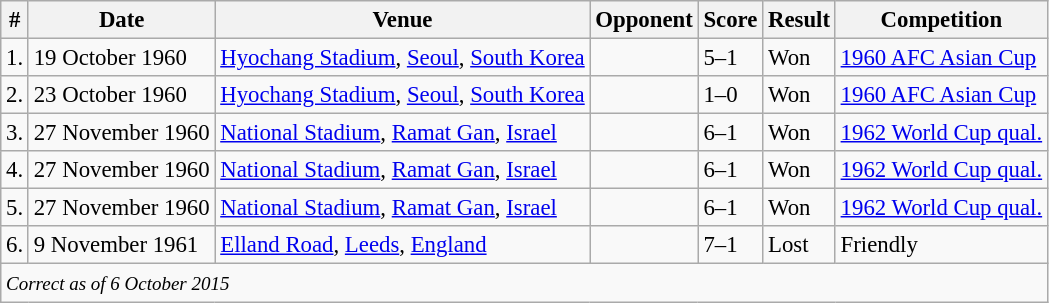<table class="wikitable" style="font-size:95%;">
<tr>
<th>#</th>
<th>Date</th>
<th>Venue</th>
<th>Opponent</th>
<th>Score</th>
<th>Result</th>
<th>Competition</th>
</tr>
<tr>
<td>1.</td>
<td>19 October 1960</td>
<td><a href='#'>Hyochang Stadium</a>, <a href='#'>Seoul</a>, <a href='#'>South Korea</a></td>
<td></td>
<td>5–1</td>
<td>Won</td>
<td><a href='#'>1960 AFC Asian Cup</a></td>
</tr>
<tr>
<td>2.</td>
<td>23 October 1960</td>
<td><a href='#'>Hyochang Stadium</a>, <a href='#'>Seoul</a>, <a href='#'>South Korea</a></td>
<td></td>
<td>1–0</td>
<td>Won</td>
<td><a href='#'>1960 AFC Asian Cup</a></td>
</tr>
<tr>
<td>3.</td>
<td>27 November 1960</td>
<td><a href='#'>National Stadium</a>, <a href='#'>Ramat Gan</a>, <a href='#'>Israel</a></td>
<td></td>
<td>6–1</td>
<td>Won</td>
<td><a href='#'>1962 World Cup qual.</a></td>
</tr>
<tr>
<td>4.</td>
<td>27 November 1960</td>
<td><a href='#'>National Stadium</a>, <a href='#'>Ramat Gan</a>, <a href='#'>Israel</a></td>
<td></td>
<td>6–1</td>
<td>Won</td>
<td><a href='#'>1962 World Cup qual.</a></td>
</tr>
<tr>
<td>5.</td>
<td>27 November 1960</td>
<td><a href='#'>National Stadium</a>, <a href='#'>Ramat Gan</a>, <a href='#'>Israel</a></td>
<td></td>
<td>6–1</td>
<td>Won</td>
<td><a href='#'>1962 World Cup qual.</a></td>
</tr>
<tr>
<td>6.</td>
<td>9 November 1961</td>
<td><a href='#'>Elland Road</a>, <a href='#'>Leeds</a>, <a href='#'>England</a></td>
<td></td>
<td>7–1</td>
<td>Lost</td>
<td>Friendly</td>
</tr>
<tr>
<td colspan="12"><small><em>Correct as of 6 October 2015</em></small></td>
</tr>
</table>
